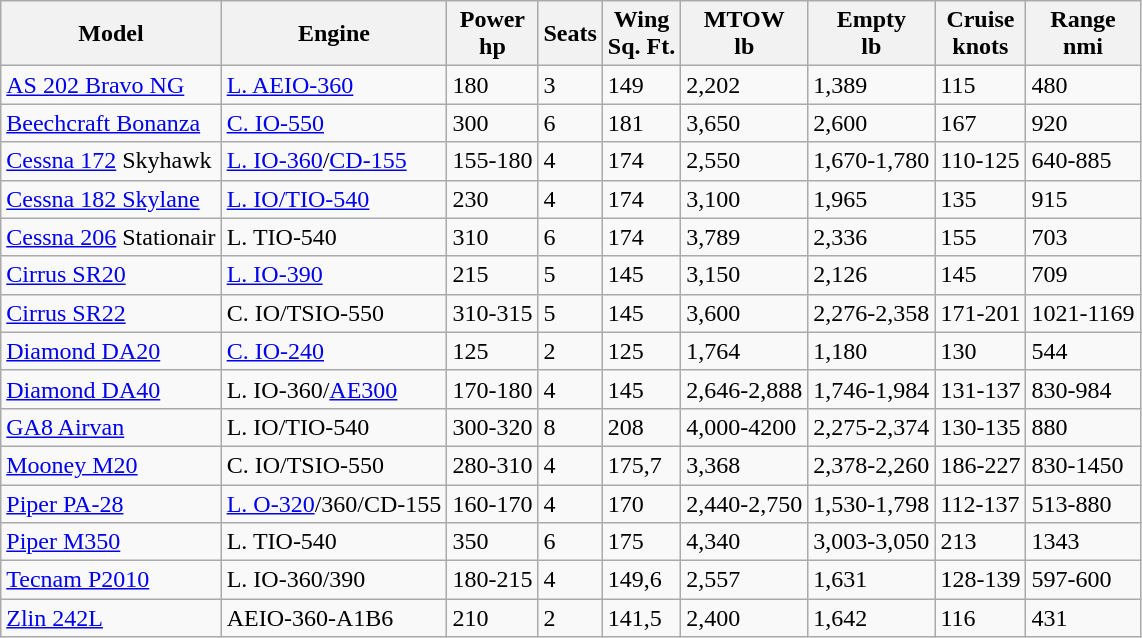<table class="wikitable sortable">
<tr>
<th>Model</th>
<th>Engine</th>
<th data-sort-type="number">Power<br>hp</th>
<th data-sort-type="number">Seats</th>
<th data-sort-type="number">Wing<br>Sq. Ft.</th>
<th data-sort-type="number">MTOW<br>lb</th>
<th data-sort-type="number">Empty<br>lb</th>
<th data-sort-type="number">Cruise<br>knots</th>
<th data-sort-type="number">Range<br>nmi</th>
</tr>
<tr>
<td><a href='#'>AS 202 Bravo NG</a></td>
<td><a href='#'>L. AEIO-360</a></td>
<td>180</td>
<td>3</td>
<td>149</td>
<td>2,202</td>
<td>1,389</td>
<td>115</td>
<td>480</td>
</tr>
<tr>
<td><a href='#'>Beechcraft Bonanza</a></td>
<td><a href='#'>C. IO-550</a></td>
<td>300</td>
<td>6</td>
<td>181</td>
<td>3,650</td>
<td>2,600</td>
<td>167</td>
<td>920</td>
</tr>
<tr>
<td><a href='#'>Cessna 172</a> Skyhawk</td>
<td><a href='#'>L. IO-360</a>/<a href='#'>CD-155</a></td>
<td>155-180</td>
<td>4</td>
<td>174</td>
<td>2,550</td>
<td>1,670-1,780</td>
<td>110-125</td>
<td>640-885</td>
</tr>
<tr>
<td><a href='#'>Cessna 182 Skylane</a></td>
<td><a href='#'>L. IO/TIO-540</a></td>
<td>230</td>
<td>4</td>
<td>174</td>
<td>3,100</td>
<td>1,965</td>
<td>135</td>
<td>915</td>
</tr>
<tr>
<td><a href='#'>Cessna 206</a> Stationair</td>
<td>L. TIO-540</td>
<td>310</td>
<td>6</td>
<td>174</td>
<td>3,789</td>
<td>2,336</td>
<td>155</td>
<td>703</td>
</tr>
<tr>
<td><a href='#'>Cirrus SR20</a></td>
<td><a href='#'>L. IO-390</a></td>
<td>215</td>
<td>5</td>
<td>145</td>
<td>3,150</td>
<td>2,126</td>
<td>145</td>
<td>709</td>
</tr>
<tr>
<td><a href='#'>Cirrus SR22</a></td>
<td>C. IO/TSIO-550</td>
<td>310-315</td>
<td>5</td>
<td>145</td>
<td>3,600</td>
<td>2,276-2,358</td>
<td>171-201</td>
<td>1021-1169</td>
</tr>
<tr>
<td><a href='#'>Diamond DA20</a></td>
<td><a href='#'>C. IO-240</a></td>
<td>125</td>
<td>2</td>
<td>125</td>
<td>1,764</td>
<td>1,180</td>
<td>130</td>
<td>544</td>
</tr>
<tr>
<td><a href='#'>Diamond DA40</a></td>
<td>L. IO-360/<a href='#'>AE300</a></td>
<td>170-180</td>
<td>4</td>
<td>145</td>
<td>2,646-2,888</td>
<td>1,746-1,984</td>
<td>131-137</td>
<td>830-984</td>
</tr>
<tr>
<td><a href='#'>GA8 Airvan</a></td>
<td>L. IO/TIO-540</td>
<td>300-320</td>
<td>8</td>
<td>208</td>
<td>4,000-4200</td>
<td>2,275-2,374</td>
<td>130-135</td>
<td>880</td>
</tr>
<tr>
<td><a href='#'>Mooney M20</a></td>
<td>C. IO/TSIO-550</td>
<td>280-310</td>
<td>4</td>
<td>175,7</td>
<td>3,368</td>
<td>2,378-2,260</td>
<td>186-227</td>
<td>830-1450</td>
</tr>
<tr>
<td><a href='#'>Piper PA-28</a></td>
<td><a href='#'>L. O-320</a>/360/CD-155</td>
<td>160-170</td>
<td>4</td>
<td>170</td>
<td>2,440-2,750</td>
<td>1,530-1,798</td>
<td>112-137</td>
<td>513-880</td>
</tr>
<tr>
<td><a href='#'>Piper M350</a></td>
<td>L. TIO-540</td>
<td>350</td>
<td>6</td>
<td>175</td>
<td>4,340</td>
<td>3,003-3,050</td>
<td>213</td>
<td>1343</td>
</tr>
<tr>
<td><a href='#'>Tecnam P2010</a></td>
<td>L. IO-360/390</td>
<td>180-215</td>
<td>4</td>
<td>149,6</td>
<td>2,557</td>
<td>1,631</td>
<td>128-139</td>
<td>597-600</td>
</tr>
<tr>
<td><a href='#'>Zlin 242L</a></td>
<td>AEIO-360-A1B6</td>
<td>210</td>
<td>2</td>
<td>141,5</td>
<td>2,400</td>
<td>1,642</td>
<td>116</td>
<td>431</td>
</tr>
</table>
